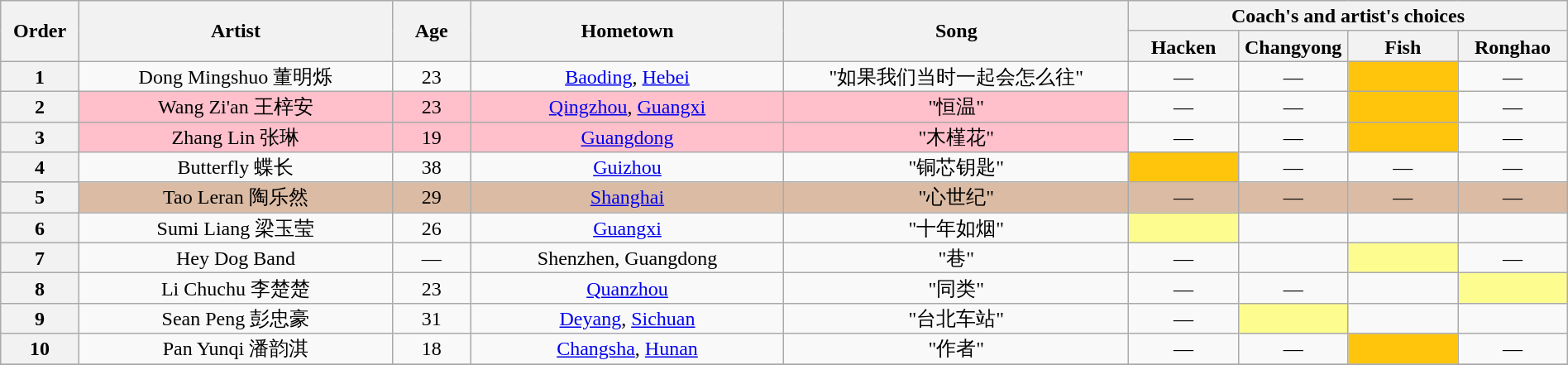<table class="wikitable" style="text-align:center; line-height:17px; width:100%;">
<tr>
<th scope="col" rowspan="2" style="width:05%;">Order</th>
<th scope="col" rowspan="2" style="width:20%;">Artist</th>
<th scope="col" rowspan="2" style="width:05%;">Age</th>
<th scope="col" rowspan="2" style="width:20%;">Hometown</th>
<th scope="col" rowspan="2" style="width:22%;">Song</th>
<th scope="col" colspan="4" style="width:28%;">Coach's and artist's choices</th>
</tr>
<tr>
<th style="width:07%;">Hacken</th>
<th style="width:07%;">Changyong</th>
<th style="width:07%;">Fish</th>
<th style="width:07%;">Ronghao</th>
</tr>
<tr>
<th>1</th>
<td>Dong Mingshuo 董明烁</td>
<td>23</td>
<td><a href='#'>Baoding</a>, <a href='#'>Hebei</a></td>
<td>"如果我们当时一起会怎么往"</td>
<td>—</td>
<td>—</td>
<td style="background:#FFC40C;"><strong></strong></td>
<td>—</td>
</tr>
<tr>
<th>2</th>
<td style="background:pink;">Wang Zi'an 王梓安</td>
<td style="background:pink;">23</td>
<td style="background:pink;"><a href='#'>Qingzhou</a>, <a href='#'>Guangxi</a></td>
<td style="background:pink;">"恒温"</td>
<td>—</td>
<td>—</td>
<td style="background:#FFC40C;"><strong></strong></td>
<td>—</td>
</tr>
<tr>
<th>3</th>
<td style="background:pink;">Zhang Lin 张琳</td>
<td style="background:pink;">19</td>
<td style="background:pink;"><a href='#'>Guangdong</a></td>
<td style="background:pink;">"木槿花"</td>
<td>—</td>
<td>—</td>
<td style="background:#FFC40C;"><strong></strong></td>
<td>—</td>
</tr>
<tr>
<th>4</th>
<td>Butterfly 蝶长</td>
<td>38</td>
<td><a href='#'>Guizhou</a></td>
<td>"铜芯钥匙"</td>
<td style="background:#FFC40C;"><strong></strong></td>
<td>—</td>
<td>—</td>
<td>—</td>
</tr>
<tr style="background:#dbbba4">
<th>5</th>
<td>Tao Leran 陶乐然</td>
<td>29</td>
<td><a href='#'>Shanghai</a></td>
<td>"心世纪"</td>
<td>—</td>
<td>—</td>
<td>—</td>
<td>—</td>
</tr>
<tr>
<th>6</th>
<td>Sumi Liang 梁玉莹</td>
<td>26</td>
<td><a href='#'>Guangxi</a></td>
<td>"十年如烟"</td>
<td style="background:#fdfc8f;"><strong></strong></td>
<td><strong></strong></td>
<td><strong></strong></td>
<td><strong></strong></td>
</tr>
<tr>
<th>7</th>
<td>Hey Dog Band</td>
<td>—</td>
<td>Shenzhen, Guangdong</td>
<td>"巷"</td>
<td>—</td>
<td><strong></strong></td>
<td style="background:#fdfc8f;"><strong></strong></td>
<td>—</td>
</tr>
<tr>
<th>8</th>
<td>Li Chuchu 李楚楚</td>
<td>23</td>
<td><a href='#'>Quanzhou</a></td>
<td>"同类"</td>
<td>—</td>
<td>—</td>
<td><strong></strong></td>
<td style="background:#fdfc8f;"><strong></strong></td>
</tr>
<tr>
<th>9</th>
<td>Sean Peng 彭忠豪</td>
<td>31</td>
<td><a href='#'>Deyang</a>, <a href='#'>Sichuan</a></td>
<td>"台北车站"</td>
<td>—</td>
<td style="background:#fdfc8f;"><strong></strong></td>
<td><strong></strong></td>
<td><strong></strong></td>
</tr>
<tr>
<th>10</th>
<td>Pan Yunqi 潘韵淇</td>
<td>18</td>
<td><a href='#'>Changsha</a>, <a href='#'>Hunan</a></td>
<td>"作者"</td>
<td>—</td>
<td>—</td>
<td style="background:#FFC40C;"><strong></strong></td>
<td>—</td>
</tr>
<tr>
</tr>
</table>
